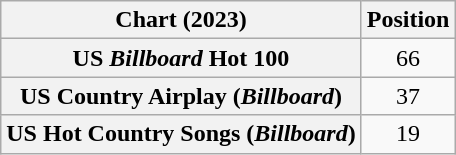<table class="wikitable sortable plainrowheaders" style="text-align:center">
<tr>
<th scope="col">Chart (2023)</th>
<th scope="col">Position</th>
</tr>
<tr>
<th scope="row">US <em>Billboard</em> Hot 100</th>
<td>66</td>
</tr>
<tr>
<th scope="row">US Country Airplay (<em>Billboard</em>)</th>
<td>37</td>
</tr>
<tr>
<th scope="row">US Hot Country Songs (<em>Billboard</em>)</th>
<td>19</td>
</tr>
</table>
